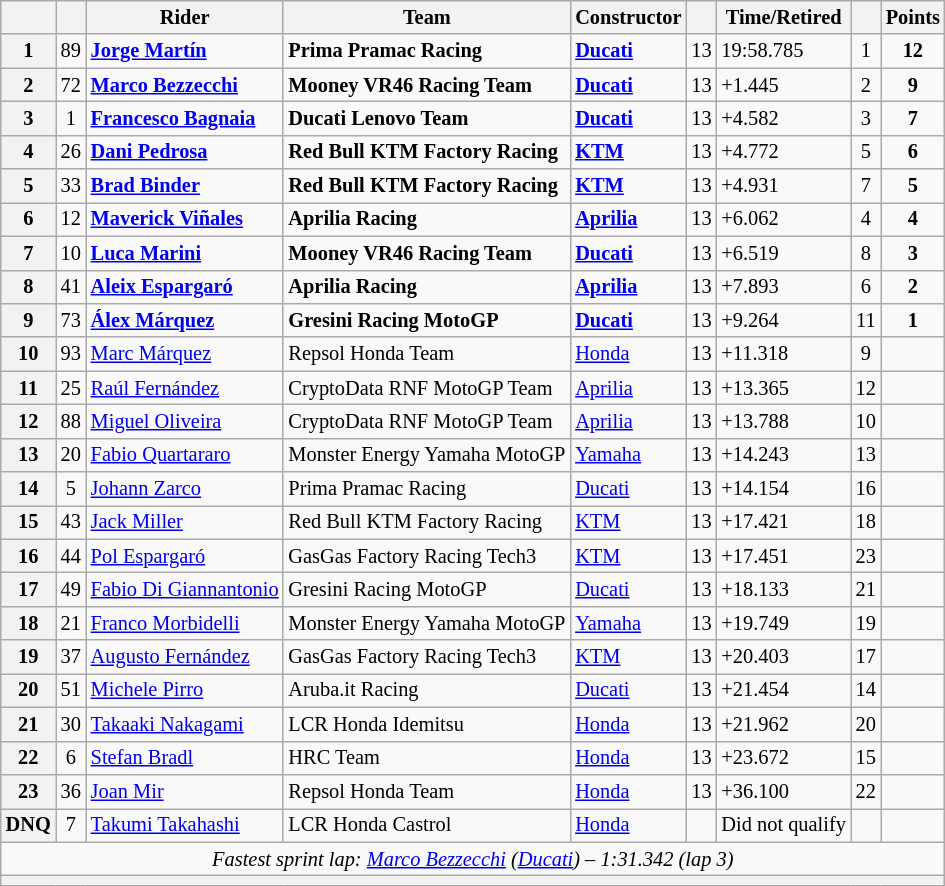<table class="wikitable sortable" style="font-size: 85%;">
<tr>
<th scope="col"></th>
<th scope="col"></th>
<th scope="col">Rider</th>
<th scope="col">Team</th>
<th scope="col">Constructor</th>
<th scope="col" class="unsortable"></th>
<th scope="col" class="unsortable">Time/Retired</th>
<th scope="col"></th>
<th scope="col">Points</th>
</tr>
<tr>
<th scope="row">1</th>
<td align="center">89</td>
<td data-sort-value="mart"> <strong><a href='#'>Jorge Martín</a></strong></td>
<td><strong>Prima Pramac Racing</strong></td>
<td><strong><a href='#'>Ducati</a></strong></td>
<td>13</td>
<td>19:58.785</td>
<td align="center">1</td>
<td align="center"><strong>12</strong></td>
</tr>
<tr>
<th scope="row">2</th>
<td align="center">72</td>
<td data-sort-value="bez"> <strong><a href='#'>Marco Bezzecchi</a></strong></td>
<td><strong>Mooney VR46 Racing Team</strong></td>
<td><strong><a href='#'>Ducati</a></strong></td>
<td>13</td>
<td>+1.445</td>
<td align="center">2</td>
<td align="center"><strong>9</strong></td>
</tr>
<tr>
<th scope="row">3</th>
<td align="center">1</td>
<td data-sort-value="bag"> <strong><a href='#'>Francesco Bagnaia</a></strong></td>
<td><strong>Ducati Lenovo Team</strong></td>
<td><strong><a href='#'>Ducati</a></strong></td>
<td>13</td>
<td>+4.582</td>
<td align="center">3</td>
<td align="center"><strong>7</strong></td>
</tr>
<tr>
<th>4</th>
<td align="center">26</td>
<td data-sort-value="ped"> <strong><a href='#'>Dani Pedrosa</a></strong></td>
<td><strong>Red Bull KTM Factory Racing</strong></td>
<td><strong><a href='#'>KTM</a></strong></td>
<td>13</td>
<td>+4.772</td>
<td align="center">5</td>
<td align="center"><strong>6</strong></td>
</tr>
<tr>
<th scope="row">5</th>
<td align="center">33</td>
<td data-sort-value="bin"> <strong><a href='#'>Brad Binder</a></strong></td>
<td><strong>Red Bull KTM Factory Racing</strong></td>
<td><strong><a href='#'>KTM</a></strong></td>
<td>13</td>
<td>+4.931</td>
<td align="center">7</td>
<td align="center"><strong>5</strong></td>
</tr>
<tr>
<th scope="row">6</th>
<td align="center">12</td>
<td data-sort-value="vin"> <strong><a href='#'>Maverick Viñales</a></strong></td>
<td><strong>Aprilia Racing</strong></td>
<td><strong><a href='#'>Aprilia</a></strong></td>
<td>13</td>
<td>+6.062</td>
<td align="center">4</td>
<td align="center"><strong>4</strong></td>
</tr>
<tr>
<th scope="row">7</th>
<td align="center">10</td>
<td data-sort-value="mari"> <strong><a href='#'>Luca Marini</a></strong></td>
<td><strong>Mooney VR46 Racing Team</strong></td>
<td><strong><a href='#'>Ducati</a></strong></td>
<td>13</td>
<td>+6.519</td>
<td align="center">8</td>
<td align="center"><strong>3</strong></td>
</tr>
<tr>
<th scope="row">8</th>
<td align="center">41</td>
<td data-sort-value="espa"> <strong><a href='#'>Aleix Espargaró</a></strong></td>
<td><strong>Aprilia Racing</strong></td>
<td><strong><a href='#'>Aprilia</a></strong></td>
<td>13</td>
<td>+7.893</td>
<td align="center">6</td>
<td align="center"><strong>2</strong></td>
</tr>
<tr>
<th scope="row">9</th>
<td align="center">73</td>
<td data-sort-value="marqa"> <strong><a href='#'>Álex Márquez</a></strong></td>
<td><strong>Gresini Racing MotoGP</strong></td>
<td><strong><a href='#'>Ducati</a></strong></td>
<td>13</td>
<td>+9.264</td>
<td align="center">11</td>
<td align="center"><strong>1</strong></td>
</tr>
<tr>
<th scope="row">10</th>
<td align="center">93</td>
<td data-sort-value="marqm"> <a href='#'>Marc Márquez</a></td>
<td>Repsol Honda Team</td>
<td><a href='#'>Honda</a></td>
<td>13</td>
<td>+11.318</td>
<td align="center">9</td>
<td></td>
</tr>
<tr>
<th scope="row">11</th>
<td align="center">25</td>
<td data-sort-value="ferr"> <a href='#'>Raúl Fernández</a></td>
<td>CryptoData RNF MotoGP Team</td>
<td><a href='#'>Aprilia</a></td>
<td>13</td>
<td>+13.365</td>
<td align="center">12</td>
<td></td>
</tr>
<tr>
<th scope="row">12</th>
<td align="center">88</td>
<td data-sort-value="oli"> <a href='#'>Miguel Oliveira</a></td>
<td>CryptoData RNF MotoGP Team</td>
<td><a href='#'>Aprilia</a></td>
<td>13</td>
<td>+13.788</td>
<td align="center">10</td>
<td align="center"></td>
</tr>
<tr>
<th scope="row">13</th>
<td align="center">20</td>
<td data-sort-value="qua"> <a href='#'>Fabio Quartararo</a></td>
<td>Monster Energy Yamaha MotoGP</td>
<td><a href='#'>Yamaha</a></td>
<td>13</td>
<td>+14.243</td>
<td align="center">13</td>
<td></td>
</tr>
<tr>
<th scope="row">14</th>
<td align="center">5</td>
<td data-sort-value="zar"> <a href='#'>Johann Zarco</a></td>
<td>Prima Pramac Racing</td>
<td><a href='#'>Ducati</a></td>
<td>13</td>
<td>+14.154</td>
<td align="center">16</td>
<td align="center"></td>
</tr>
<tr>
<th scope="row">15</th>
<td align="center">43</td>
<td data-sort-value="mil"> <a href='#'>Jack Miller</a></td>
<td>Red Bull KTM Factory Racing</td>
<td><a href='#'>KTM</a></td>
<td>13</td>
<td>+17.421</td>
<td align="center">18</td>
<td align="center"></td>
</tr>
<tr>
<th scope="row">16</th>
<td align="center">44</td>
<td data-sort-value="espp"> <a href='#'>Pol Espargaró</a></td>
<td>GasGas Factory Racing Tech3</td>
<td><a href='#'>KTM</a></td>
<td>13</td>
<td>+17.451</td>
<td align="center">23</td>
<td align="center"></td>
</tr>
<tr>
<th scope="row">17</th>
<td align="center">49</td>
<td data-sort-value="dig"> <a href='#'>Fabio Di Giannantonio</a></td>
<td>Gresini Racing MotoGP</td>
<td><a href='#'>Ducati</a></td>
<td>13</td>
<td>+18.133</td>
<td align="center">21</td>
<td></td>
</tr>
<tr>
<th scope="row">18</th>
<td align="center">21</td>
<td data-sort-value="mor"> <a href='#'>Franco Morbidelli</a></td>
<td>Monster Energy Yamaha MotoGP</td>
<td><a href='#'>Yamaha</a></td>
<td>13</td>
<td>+19.749</td>
<td align="center">19</td>
<td align="center"></td>
</tr>
<tr>
<th scope="row">19</th>
<td align="center">37</td>
<td data-sort-value="fera"> <a href='#'>Augusto Fernández</a></td>
<td>GasGas Factory Racing Tech3</td>
<td><a href='#'>KTM</a></td>
<td>13</td>
<td>+20.403</td>
<td align="center">17</td>
<td align="center"></td>
</tr>
<tr>
<th scope="row">20</th>
<td align="center">51</td>
<td data-sort-value="bas"> <a href='#'>Michele Pirro</a></td>
<td>Aruba.it Racing</td>
<td><a href='#'>Ducati</a></td>
<td>13</td>
<td>+21.454</td>
<td align="center">14</td>
<td align="center"></td>
</tr>
<tr>
<th scope="row">21</th>
<td align="center">30</td>
<td data-sort-value="nak"> <a href='#'>Takaaki Nakagami</a></td>
<td>LCR Honda Idemitsu</td>
<td><a href='#'>Honda</a></td>
<td>13</td>
<td>+21.962</td>
<td align="center">20</td>
<td></td>
</tr>
<tr>
<th>22</th>
<td align="center">6</td>
<td> <a href='#'>Stefan Bradl</a></td>
<td>HRC Team</td>
<td><a href='#'>Honda</a></td>
<td>13</td>
<td>+23.672</td>
<td align="center">15</td>
<td></td>
</tr>
<tr>
<th scope="row">23</th>
<td align="center">36</td>
<td data-sort-value="mir"> <a href='#'>Joan Mir</a></td>
<td>Repsol Honda Team</td>
<td><a href='#'>Honda</a></td>
<td>13</td>
<td>+36.100</td>
<td align="center">22</td>
<td></td>
</tr>
<tr>
<th scope="row">DNQ</th>
<td align="center">7</td>
<td data-sort-value="lec"> <a href='#'>Takumi Takahashi</a></td>
<td>LCR Honda Castrol</td>
<td><a href='#'>Honda</a></td>
<td></td>
<td>Did not qualify</td>
<td align="center"></td>
<td></td>
</tr>
<tr class="sortbottom">
<td colspan="9" style="text-align:center"><em>Fastest sprint lap:  <a href='#'>Marco Bezzecchi</a> (<a href='#'>Ducati</a>) – 1:31.342 (lap 3)</em></td>
</tr>
<tr class="sortbottom">
<th colspan=9></th>
</tr>
</table>
